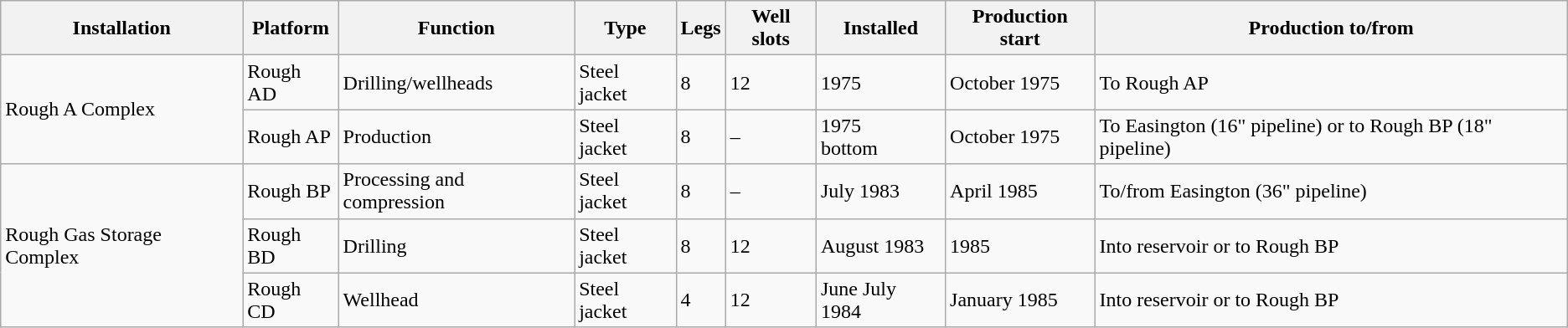<table class="wikitable">
<tr>
<th>Installation</th>
<th>Platform</th>
<th>Function</th>
<th>Type</th>
<th>Legs</th>
<th>Well slots</th>
<th>Installed</th>
<th>Production start</th>
<th>Production to/from</th>
</tr>
<tr>
<td rowspan="2">Rough A Complex</td>
<td>Rough AD</td>
<td>Drilling/wellheads</td>
<td>Steel jacket</td>
<td>8</td>
<td>12</td>
<td>1975</td>
<td>October 1975</td>
<td>To Rough AP</td>
</tr>
<tr>
<td>Rough AP</td>
<td>Production</td>
<td>Steel jacket</td>
<td>8</td>
<td>–</td>
<td>1975<br>bottom</td>
<td>October 1975</td>
<td>To Easington (16" pipeline) or to Rough BP (18" pipeline)</td>
</tr>
<tr>
<td rowspan="3">Rough Gas Storage Complex</td>
<td>Rough BP</td>
<td>Processing and compression</td>
<td>Steel jacket</td>
<td>8</td>
<td>–</td>
<td>July 1983</td>
<td>April 1985</td>
<td>To/from Easington (36" pipeline)</td>
</tr>
<tr>
<td>Rough BD</td>
<td>Drilling</td>
<td>Steel jacket</td>
<td>8</td>
<td>12</td>
<td>August 1983</td>
<td>1985</td>
<td>Into reservoir or to Rough BP</td>
</tr>
<tr>
<td>Rough CD</td>
<td>Wellhead</td>
<td>Steel jacket</td>
<td>4</td>
<td>12</td>
<td>June July 1984</td>
<td>January 1985</td>
<td>Into reservoir or to Rough BP</td>
</tr>
</table>
